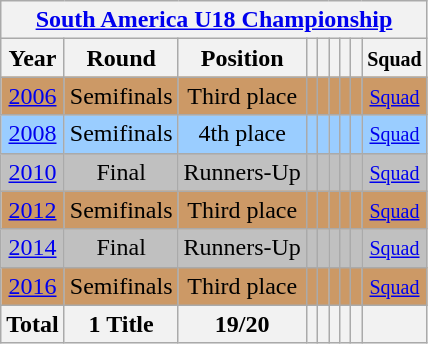<table class="wikitable" style="text-align: center;">
<tr>
<th colspan=9><a href='#'>South America U18 Championship</a></th>
</tr>
<tr>
<th>Year</th>
<th>Round</th>
<th>Position</th>
<th></th>
<th></th>
<th></th>
<th></th>
<th></th>
<th><small>Squad</small></th>
</tr>
<tr bgcolor=cc9966>
<td> <a href='#'>2006</a></td>
<td>Semifinals</td>
<td>Third place</td>
<td></td>
<td></td>
<td></td>
<td></td>
<td></td>
<td><small> <a href='#'>Squad</a></small></td>
</tr>
<tr bgcolor=9acdff>
<td> <a href='#'>2008</a></td>
<td>Semifinals</td>
<td>4th place</td>
<td></td>
<td></td>
<td></td>
<td></td>
<td></td>
<td><small> <a href='#'>Squad</a></small></td>
</tr>
<tr bgcolor=silver>
<td> <a href='#'>2010</a></td>
<td>Final</td>
<td>Runners-Up</td>
<td></td>
<td></td>
<td></td>
<td></td>
<td></td>
<td><small> <a href='#'>Squad</a></small></td>
</tr>
<tr bgcolor=cc9966>
<td> <a href='#'>2012</a></td>
<td>Semifinals</td>
<td>Third place</td>
<td></td>
<td></td>
<td></td>
<td></td>
<td></td>
<td><small> <a href='#'>Squad</a></small></td>
</tr>
<tr bgcolor=silver>
<td> <a href='#'>2014</a></td>
<td>Final</td>
<td>Runners-Up</td>
<td></td>
<td></td>
<td></td>
<td></td>
<td></td>
<td><small> <a href='#'>Squad</a></small></td>
</tr>
<tr bgcolor=cc9966>
<td> <a href='#'>2016</a></td>
<td>Semifinals</td>
<td>Third place</td>
<td></td>
<td></td>
<td></td>
<td></td>
<td></td>
<td><small> <a href='#'>Squad</a></small></td>
</tr>
<tr>
<th>Total</th>
<th>1 Title</th>
<th>19/20</th>
<th></th>
<th></th>
<th></th>
<th></th>
<th></th>
<th></th>
</tr>
</table>
